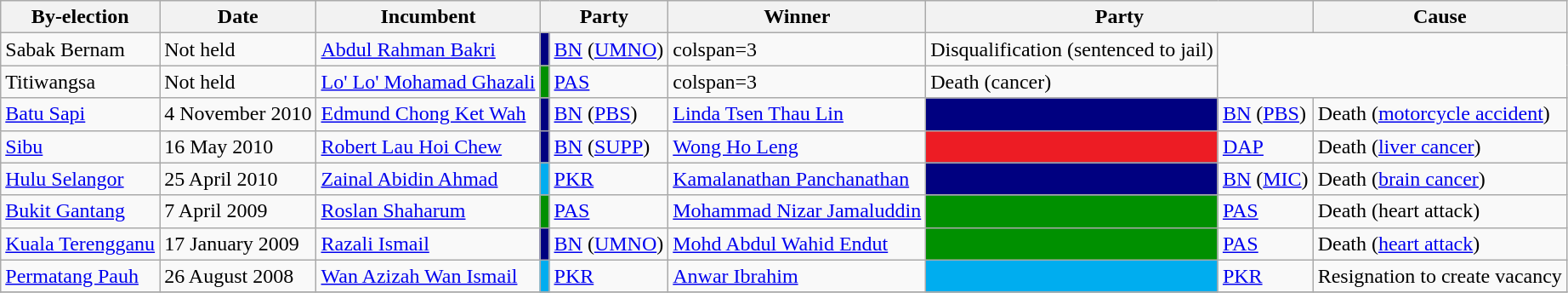<table class="wikitable">
<tr>
<th>By-election</th>
<th>Date</th>
<th>Incumbent</th>
<th colspan=2>Party</th>
<th>Winner</th>
<th colspan=2>Party</th>
<th>Cause</th>
</tr>
<tr>
<td>Sabak Bernam</td>
<td>Not held</td>
<td><a href='#'>Abdul Rahman Bakri</a></td>
<td bgcolor=#000080></td>
<td><a href='#'>BN</a> (<a href='#'>UMNO</a>)</td>
<td>colspan=3 </td>
<td>Disqualification (sentenced to jail)</td>
</tr>
<tr>
<td>Titiwangsa</td>
<td>Not held</td>
<td><a href='#'>Lo' Lo' Mohamad Ghazali</a></td>
<td bgcolor=#009000></td>
<td><a href='#'>PAS</a></td>
<td>colspan=3 </td>
<td>Death (cancer)</td>
</tr>
<tr>
<td><a href='#'>Batu Sapi</a></td>
<td>4 November 2010</td>
<td><a href='#'>Edmund Chong Ket Wah</a></td>
<td bgcolor=#000080></td>
<td><a href='#'>BN</a> (<a href='#'>PBS</a>)</td>
<td><a href='#'>Linda Tsen Thau Lin</a></td>
<td bgcolor=#000080></td>
<td><a href='#'>BN</a> (<a href='#'>PBS</a>)</td>
<td>Death (<a href='#'>motorcycle accident</a>)</td>
</tr>
<tr>
<td><a href='#'>Sibu</a></td>
<td>16 May 2010</td>
<td><a href='#'>Robert Lau Hoi Chew</a></td>
<td bgcolor=#000080></td>
<td><a href='#'>BN</a> (<a href='#'>SUPP</a>)</td>
<td><a href='#'>Wong Ho Leng</a></td>
<td bgcolor=#ED1C24></td>
<td><a href='#'>DAP</a></td>
<td>Death (<a href='#'>liver cancer</a>)</td>
</tr>
<tr>
<td><a href='#'>Hulu Selangor</a></td>
<td>25 April 2010</td>
<td><a href='#'>Zainal Abidin Ahmad</a></td>
<td bgcolor=#00ADEF></td>
<td><a href='#'>PKR</a></td>
<td><a href='#'>Kamalanathan Panchanathan</a></td>
<td bgcolor=#000080></td>
<td><a href='#'>BN</a> (<a href='#'>MIC</a>)</td>
<td>Death (<a href='#'>brain cancer</a>)</td>
</tr>
<tr>
<td><a href='#'>Bukit Gantang</a></td>
<td>7 April 2009</td>
<td><a href='#'>Roslan Shaharum</a></td>
<td bgcolor=#009000></td>
<td><a href='#'>PAS</a></td>
<td><a href='#'>Mohammad Nizar Jamaluddin</a></td>
<td bgcolor=#009000></td>
<td><a href='#'>PAS</a></td>
<td>Death (heart attack)</td>
</tr>
<tr>
<td><a href='#'>Kuala Terengganu</a></td>
<td>17 January 2009</td>
<td><a href='#'>Razali Ismail</a></td>
<td bgcolor=#000080></td>
<td><a href='#'>BN</a> (<a href='#'>UMNO</a>)</td>
<td><a href='#'>Mohd Abdul Wahid Endut</a></td>
<td bgcolor=#009000></td>
<td><a href='#'>PAS</a></td>
<td>Death (<a href='#'>heart attack</a>)</td>
</tr>
<tr>
<td><a href='#'>Permatang Pauh</a></td>
<td>26 August 2008</td>
<td><a href='#'>Wan Azizah Wan Ismail</a></td>
<td bgcolor=#00ADEF></td>
<td><a href='#'>PKR</a></td>
<td><a href='#'>Anwar Ibrahim</a></td>
<td bgcolor=#00ADEF></td>
<td><a href='#'>PKR</a></td>
<td>Resignation to create vacancy</td>
</tr>
<tr>
</tr>
</table>
